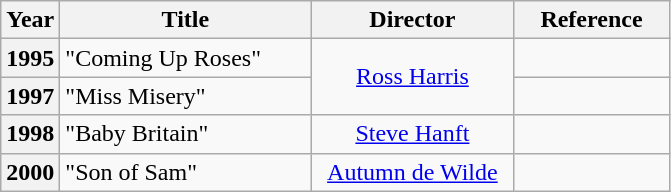<table class="wikitable plainrowheaders" style="text-align:left; ">
<tr>
<th scope="col" style="width:2em; ">Year</th>
<th scope="col" style="width:10em; ">Title</th>
<th scope="col" style="width:8em; ">Director</th>
<th scope="col" style="width:6em; ">Reference</th>
</tr>
<tr>
<th scope="row">1995</th>
<td>"Coming Up Roses"</td>
<td rowspan="2" style="text-align: center; "><a href='#'>Ross Harris</a></td>
<td style="text-align: center; "></td>
</tr>
<tr>
<th scope="row">1997</th>
<td>"Miss Misery"</td>
<td style="text-align: center; "></td>
</tr>
<tr>
<th scope="row">1998</th>
<td>"Baby Britain"</td>
<td style="text-align: center; "><a href='#'>Steve Hanft</a></td>
<td style="text-align: center; "></td>
</tr>
<tr>
<th scope="row">2000</th>
<td>"Son of Sam"</td>
<td style="text-align: center; "><a href='#'>Autumn de Wilde</a></td>
<td style="text-align: center; "></td>
</tr>
</table>
